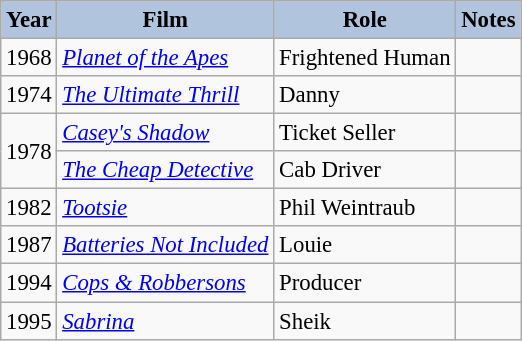<table class="wikitable" style="font-size:95%;">
<tr>
<th style="background:#B0C4DE;">Year</th>
<th style="background:#B0C4DE;">Film</th>
<th style="background:#B0C4DE;">Role</th>
<th style="background:#B0C4DE;">Notes</th>
</tr>
<tr>
<td>1968</td>
<td><em><a href='#'>Planet of the Apes</a></em></td>
<td>Frightened Human</td>
<td><small></small></td>
</tr>
<tr>
<td>1974</td>
<td><em><a href='#'>The Ultimate Thrill</a></em></td>
<td>Danny</td>
<td></td>
</tr>
<tr>
<td rowspan=2>1978</td>
<td><em><a href='#'>Casey's Shadow</a></em></td>
<td>Ticket Seller</td>
<td></td>
</tr>
<tr>
<td><em><a href='#'>The Cheap Detective</a></em></td>
<td>Cab Driver</td>
<td></td>
</tr>
<tr>
<td>1982</td>
<td><em><a href='#'>Tootsie</a></em></td>
<td>Phil Weintraub</td>
<td></td>
</tr>
<tr>
<td>1987</td>
<td><em><a href='#'>Batteries Not Included</a></em></td>
<td>Louie</td>
<td></td>
</tr>
<tr>
<td>1994</td>
<td><em><a href='#'>Cops & Robbersons</a></em></td>
<td>Producer</td>
<td></td>
</tr>
<tr>
<td>1995</td>
<td><em><a href='#'>Sabrina</a></em></td>
<td>Sheik</td>
<td></td>
</tr>
</table>
